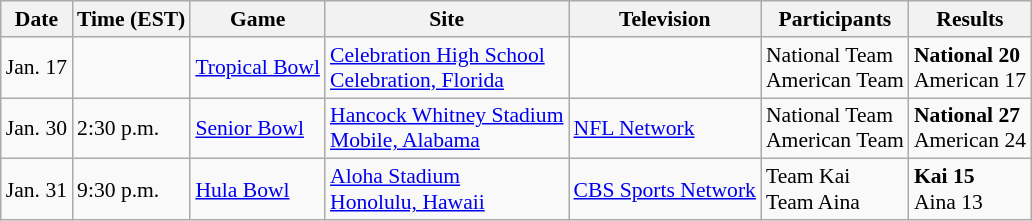<table class="wikitable" style="font-size:90%;">
<tr>
<th>Date</th>
<th>Time (EST)</th>
<th>Game</th>
<th>Site</th>
<th>Television</th>
<th>Participants</th>
<th>Results</th>
</tr>
<tr>
<td>Jan. 17</td>
<td></td>
<td><a href='#'>Tropical Bowl</a></td>
<td><a href='#'>Celebration High School</a><br><a href='#'>Celebration, Florida</a></td>
<td></td>
<td>National Team<br>American Team</td>
<td><strong>National 20</strong><br>American 17</td>
</tr>
<tr>
<td>Jan. 30</td>
<td>2:30 p.m.</td>
<td><a href='#'>Senior Bowl</a></td>
<td><a href='#'>Hancock Whitney Stadium</a><br><a href='#'>Mobile, Alabama</a></td>
<td><a href='#'>NFL Network</a></td>
<td>National Team<br>American Team</td>
<td><strong>National 27</strong><br>American 24</td>
</tr>
<tr>
<td>Jan. 31</td>
<td>9:30 p.m.</td>
<td><a href='#'>Hula Bowl</a></td>
<td><a href='#'>Aloha Stadium</a><br><a href='#'>Honolulu, Hawaii</a></td>
<td><a href='#'>CBS Sports Network</a></td>
<td>Team Kai<br>Team Aina</td>
<td><strong>Kai 15</strong><br>Aina 13</td>
</tr>
</table>
